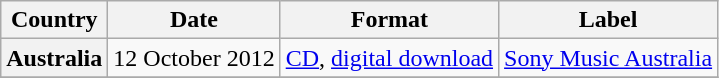<table class="wikitable plainrowheaders">
<tr>
<th scope="col">Country</th>
<th scope="col">Date</th>
<th scope="col">Format</th>
<th scope="col">Label</th>
</tr>
<tr>
<th scope="row">Australia</th>
<td>12 October 2012</td>
<td><a href='#'>CD</a>, <a href='#'>digital download</a></td>
<td><a href='#'>Sony Music Australia</a></td>
</tr>
<tr>
</tr>
</table>
